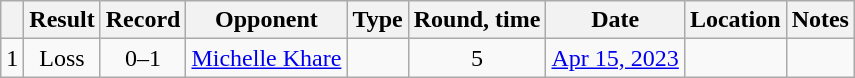<table class="wikitable" style="text-align:center">
<tr>
<th></th>
<th>Result</th>
<th>Record</th>
<th>Opponent</th>
<th>Type</th>
<th>Round, time</th>
<th>Date</th>
<th>Location</th>
<th>Notes</th>
</tr>
<tr>
<td>1</td>
<td>Loss</td>
<td>0–1</td>
<td style="text-align:left;"><a href='#'>Michelle Khare</a></td>
<td></td>
<td>5</td>
<td><a href='#'>Apr 15, 2023</a></td>
<td style="text-align:left;"></td>
<td></td>
</tr>
</table>
